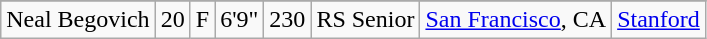<table class="wikitable sortable" style="text-align: center">
<tr align=center>
</tr>
<tr>
<td>Neal Begovich</td>
<td>20</td>
<td>F</td>
<td>6'9"</td>
<td>230</td>
<td>RS Senior</td>
<td><a href='#'>San Francisco</a>, CA</td>
<td><a href='#'>Stanford</a></td>
</tr>
</table>
